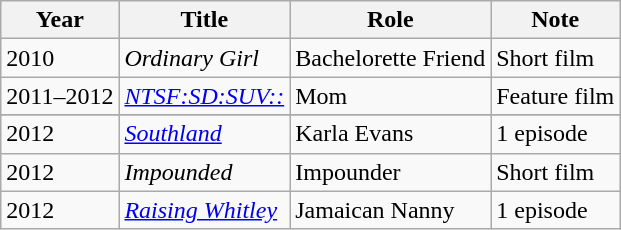<table class="wikitable sortable">
<tr>
<th>Year</th>
<th>Title</th>
<th>Role</th>
<th>Note</th>
</tr>
<tr>
<td>2010</td>
<td><em>Ordinary Girl</em></td>
<td>Bachelorette Friend</td>
<td>Short film</td>
</tr>
<tr>
<td>2011–2012</td>
<td><em><a href='#'>NTSF:SD:SUV::</a></em></td>
<td>Mom</td>
<td>Feature film</td>
</tr>
<tr>
</tr>
<tr>
<td>2012</td>
<td><em><a href='#'>Southland</a></em></td>
<td>Karla Evans</td>
<td>1 episode</td>
</tr>
<tr>
<td>2012</td>
<td><em>Impounded</em></td>
<td>Impounder</td>
<td>Short film</td>
</tr>
<tr>
<td>2012</td>
<td><em><a href='#'>Raising Whitley</a></em></td>
<td>Jamaican Nanny</td>
<td>1 episode</td>
</tr>
</table>
